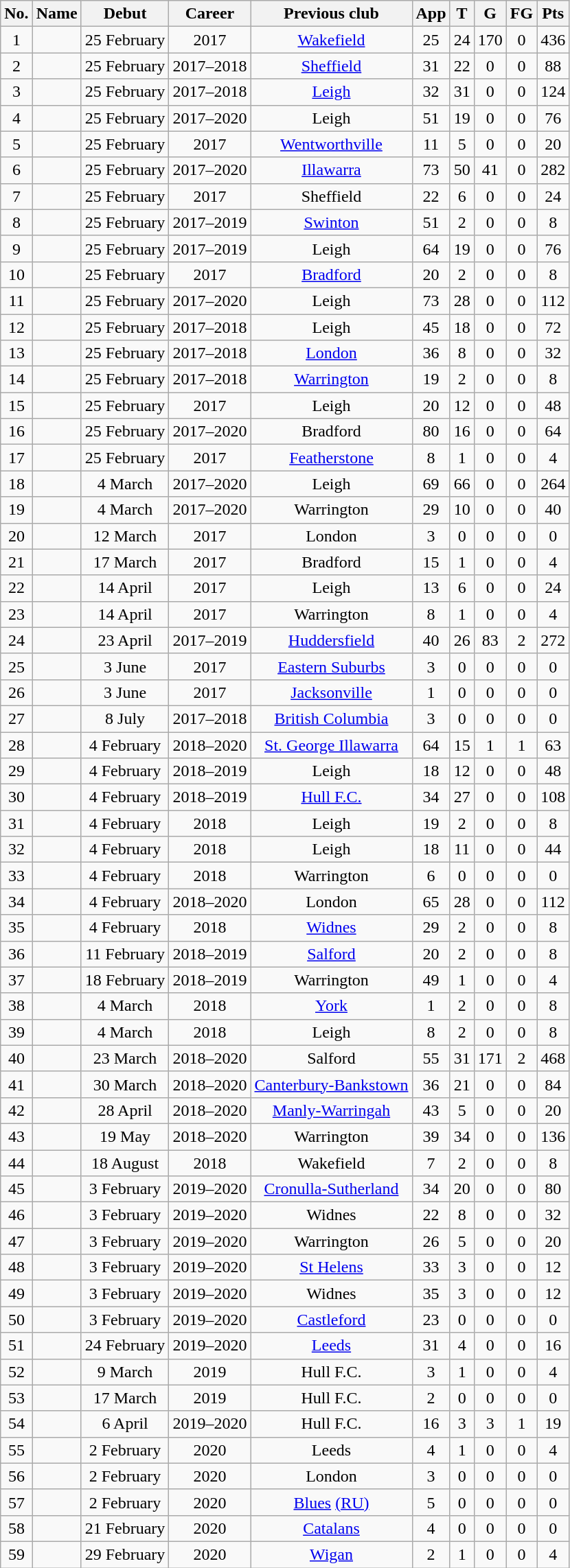<table class="wikitable sortable" style="text-align: center;">
<tr>
<th>No.</th>
<th>Name</th>
<th>Debut</th>
<th>Career</th>
<th>Previous club</th>
<th>App</th>
<th>T</th>
<th>G</th>
<th>FG</th>
<th>Pts</th>
</tr>
<tr>
<td>1</td>
<td align=left></td>
<td>25 February</td>
<td>2017</td>
<td><a href='#'>Wakefield</a></td>
<td>25</td>
<td>24</td>
<td>170</td>
<td>0</td>
<td>436</td>
</tr>
<tr>
<td>2</td>
<td align=left></td>
<td>25 February</td>
<td>2017–2018</td>
<td><a href='#'>Sheffield</a></td>
<td>31</td>
<td>22</td>
<td>0</td>
<td>0</td>
<td>88</td>
</tr>
<tr>
<td>3</td>
<td align=left></td>
<td>25 February</td>
<td>2017–2018</td>
<td><a href='#'>Leigh</a></td>
<td>32</td>
<td>31</td>
<td>0</td>
<td>0</td>
<td>124</td>
</tr>
<tr>
<td>4</td>
<td align=left></td>
<td>25 February</td>
<td>2017–2020</td>
<td>Leigh</td>
<td>51</td>
<td>19</td>
<td>0</td>
<td>0</td>
<td>76</td>
</tr>
<tr>
<td>5</td>
<td align=left></td>
<td>25 February</td>
<td>2017</td>
<td><a href='#'>Wentworthville</a></td>
<td>11</td>
<td>5</td>
<td>0</td>
<td>0</td>
<td>20</td>
</tr>
<tr>
<td>6</td>
<td align=left></td>
<td>25 February</td>
<td>2017–2020</td>
<td><a href='#'>Illawarra</a></td>
<td>73</td>
<td>50</td>
<td>41</td>
<td>0</td>
<td>282</td>
</tr>
<tr>
<td>7</td>
<td align=left></td>
<td>25 February</td>
<td>2017</td>
<td>Sheffield</td>
<td>22</td>
<td>6</td>
<td>0</td>
<td>0</td>
<td>24</td>
</tr>
<tr>
<td>8</td>
<td align=left></td>
<td>25 February</td>
<td>2017–2019</td>
<td><a href='#'>Swinton</a></td>
<td>51</td>
<td>2</td>
<td>0</td>
<td>0</td>
<td>8</td>
</tr>
<tr>
<td>9</td>
<td align=left></td>
<td>25 February</td>
<td>2017–2019</td>
<td>Leigh</td>
<td>64</td>
<td>19</td>
<td>0</td>
<td>0</td>
<td>76</td>
</tr>
<tr>
<td>10</td>
<td align=left></td>
<td>25 February</td>
<td>2017</td>
<td><a href='#'>Bradford</a></td>
<td>20</td>
<td>2</td>
<td>0</td>
<td>0</td>
<td>8</td>
</tr>
<tr>
<td>11</td>
<td align=left></td>
<td>25 February</td>
<td>2017–2020</td>
<td>Leigh</td>
<td>73</td>
<td>28</td>
<td>0</td>
<td>0</td>
<td>112</td>
</tr>
<tr>
<td>12</td>
<td align=left></td>
<td>25 February</td>
<td>2017–2018</td>
<td>Leigh</td>
<td>45</td>
<td>18</td>
<td>0</td>
<td>0</td>
<td>72</td>
</tr>
<tr>
<td>13</td>
<td align=left></td>
<td>25 February</td>
<td>2017–2018</td>
<td><a href='#'>London</a></td>
<td>36</td>
<td>8</td>
<td>0</td>
<td>0</td>
<td>32</td>
</tr>
<tr>
<td>14</td>
<td align=left></td>
<td>25 February</td>
<td>2017–2018</td>
<td><a href='#'>Warrington</a></td>
<td>19</td>
<td>2</td>
<td>0</td>
<td>0</td>
<td>8</td>
</tr>
<tr>
<td>15</td>
<td align=left></td>
<td>25 February</td>
<td>2017</td>
<td>Leigh</td>
<td>20</td>
<td>12</td>
<td>0</td>
<td>0</td>
<td>48</td>
</tr>
<tr>
<td>16</td>
<td align=left></td>
<td>25 February</td>
<td>2017–2020</td>
<td>Bradford</td>
<td>80</td>
<td>16</td>
<td>0</td>
<td>0</td>
<td>64</td>
</tr>
<tr>
<td>17</td>
<td align=left></td>
<td>25 February</td>
<td>2017</td>
<td><a href='#'>Featherstone</a></td>
<td>8</td>
<td>1</td>
<td>0</td>
<td>0</td>
<td>4</td>
</tr>
<tr>
<td>18</td>
<td align=left></td>
<td>4 March</td>
<td>2017–2020</td>
<td>Leigh</td>
<td>69</td>
<td>66</td>
<td>0</td>
<td>0</td>
<td>264</td>
</tr>
<tr>
<td>19</td>
<td align=left></td>
<td>4 March</td>
<td>2017–2020</td>
<td>Warrington</td>
<td>29</td>
<td>10</td>
<td>0</td>
<td>0</td>
<td>40</td>
</tr>
<tr>
<td>20</td>
<td align=left></td>
<td>12 March</td>
<td>2017</td>
<td>London</td>
<td>3</td>
<td>0</td>
<td>0</td>
<td>0</td>
<td>0</td>
</tr>
<tr>
<td>21</td>
<td align=left></td>
<td>17 March</td>
<td>2017</td>
<td>Bradford</td>
<td>15</td>
<td>1</td>
<td>0</td>
<td>0</td>
<td>4</td>
</tr>
<tr>
<td>22</td>
<td align=left></td>
<td>14 April</td>
<td>2017</td>
<td>Leigh</td>
<td>13</td>
<td>6</td>
<td>0</td>
<td>0</td>
<td>24</td>
</tr>
<tr>
<td>23</td>
<td align=left></td>
<td>14 April</td>
<td>2017</td>
<td>Warrington</td>
<td>8</td>
<td>1</td>
<td>0</td>
<td>0</td>
<td>4</td>
</tr>
<tr>
<td>24</td>
<td align=left></td>
<td>23 April</td>
<td>2017–2019</td>
<td><a href='#'>Huddersfield</a></td>
<td>40</td>
<td>26</td>
<td>83</td>
<td>2</td>
<td>272</td>
</tr>
<tr>
<td>25</td>
<td align=left></td>
<td>3 June</td>
<td>2017</td>
<td><a href='#'>Eastern Suburbs</a></td>
<td>3</td>
<td>0</td>
<td>0</td>
<td>0</td>
<td>0</td>
</tr>
<tr>
<td>26</td>
<td align=left></td>
<td>3 June</td>
<td>2017</td>
<td><a href='#'>Jacksonville</a></td>
<td>1</td>
<td>0</td>
<td>0</td>
<td>0</td>
<td>0</td>
</tr>
<tr>
<td>27</td>
<td align=left></td>
<td>8 July</td>
<td>2017–2018</td>
<td><a href='#'>British Columbia</a></td>
<td>3</td>
<td>0</td>
<td>0</td>
<td>0</td>
<td>0</td>
</tr>
<tr>
<td>28</td>
<td align=left></td>
<td>4 February</td>
<td>2018–2020</td>
<td><a href='#'>St. George Illawarra</a></td>
<td>64</td>
<td>15</td>
<td>1</td>
<td>1</td>
<td>63</td>
</tr>
<tr>
<td>29</td>
<td align=left></td>
<td>4 February</td>
<td>2018–2019</td>
<td>Leigh</td>
<td>18</td>
<td>12</td>
<td>0</td>
<td>0</td>
<td>48</td>
</tr>
<tr>
<td>30</td>
<td align=left></td>
<td>4 February</td>
<td>2018–2019</td>
<td><a href='#'>Hull F.C.</a></td>
<td>34</td>
<td>27</td>
<td>0</td>
<td>0</td>
<td>108</td>
</tr>
<tr>
<td>31</td>
<td align=left></td>
<td>4 February</td>
<td>2018</td>
<td>Leigh</td>
<td>19</td>
<td>2</td>
<td>0</td>
<td>0</td>
<td>8</td>
</tr>
<tr>
<td>32</td>
<td align=left></td>
<td>4 February</td>
<td>2018</td>
<td>Leigh</td>
<td>18</td>
<td>11</td>
<td>0</td>
<td>0</td>
<td>44</td>
</tr>
<tr>
<td>33</td>
<td align=left></td>
<td>4 February</td>
<td>2018</td>
<td>Warrington</td>
<td>6</td>
<td>0</td>
<td>0</td>
<td>0</td>
<td>0</td>
</tr>
<tr>
<td>34</td>
<td align=left></td>
<td>4 February</td>
<td>2018–2020</td>
<td>London</td>
<td>65</td>
<td>28</td>
<td>0</td>
<td>0</td>
<td>112</td>
</tr>
<tr>
<td>35</td>
<td align=left></td>
<td>4 February</td>
<td>2018</td>
<td><a href='#'>Widnes</a></td>
<td>29</td>
<td>2</td>
<td>0</td>
<td>0</td>
<td>8</td>
</tr>
<tr>
<td>36</td>
<td align=left></td>
<td>11 February</td>
<td>2018–2019</td>
<td><a href='#'>Salford</a></td>
<td>20</td>
<td>2</td>
<td>0</td>
<td>0</td>
<td>8</td>
</tr>
<tr>
<td>37</td>
<td align=left></td>
<td>18 February</td>
<td>2018–2019</td>
<td>Warrington</td>
<td>49</td>
<td>1</td>
<td>0</td>
<td>0</td>
<td>4</td>
</tr>
<tr>
<td>38</td>
<td align=left></td>
<td>4 March</td>
<td>2018</td>
<td><a href='#'>York</a></td>
<td>1</td>
<td>2</td>
<td>0</td>
<td>0</td>
<td>8</td>
</tr>
<tr>
<td>39</td>
<td align=left></td>
<td>4 March</td>
<td>2018</td>
<td>Leigh</td>
<td>8</td>
<td>2</td>
<td>0</td>
<td>0</td>
<td>8</td>
</tr>
<tr>
<td>40</td>
<td align=left></td>
<td>23 March</td>
<td>2018–2020</td>
<td>Salford</td>
<td>55</td>
<td>31</td>
<td>171</td>
<td>2</td>
<td>468</td>
</tr>
<tr>
<td>41</td>
<td align=left></td>
<td>30 March</td>
<td>2018–2020</td>
<td><a href='#'>Canterbury-Bankstown</a></td>
<td>36</td>
<td>21</td>
<td>0</td>
<td>0</td>
<td>84</td>
</tr>
<tr>
<td>42</td>
<td align=left></td>
<td>28 April</td>
<td>2018–2020</td>
<td><a href='#'>Manly-Warringah</a></td>
<td>43</td>
<td>5</td>
<td>0</td>
<td>0</td>
<td>20</td>
</tr>
<tr>
<td>43</td>
<td align=left></td>
<td>19 May</td>
<td>2018–2020</td>
<td>Warrington</td>
<td>39</td>
<td>34</td>
<td>0</td>
<td>0</td>
<td>136</td>
</tr>
<tr>
<td>44</td>
<td align=left></td>
<td>18 August</td>
<td>2018</td>
<td>Wakefield</td>
<td>7</td>
<td>2</td>
<td>0</td>
<td>0</td>
<td>8</td>
</tr>
<tr>
<td>45</td>
<td align=left></td>
<td>3 February</td>
<td>2019–2020</td>
<td><a href='#'>Cronulla-Sutherland</a></td>
<td>34</td>
<td>20</td>
<td>0</td>
<td>0</td>
<td>80</td>
</tr>
<tr>
<td>46</td>
<td align=left></td>
<td>3 February</td>
<td>2019–2020</td>
<td>Widnes</td>
<td>22</td>
<td>8</td>
<td>0</td>
<td>0</td>
<td>32</td>
</tr>
<tr>
<td>47</td>
<td align=left></td>
<td>3 February</td>
<td>2019–2020</td>
<td>Warrington</td>
<td>26</td>
<td>5</td>
<td>0</td>
<td>0</td>
<td>20</td>
</tr>
<tr>
<td>48</td>
<td align=left></td>
<td>3 February</td>
<td>2019–2020</td>
<td><a href='#'>St Helens</a></td>
<td>33</td>
<td>3</td>
<td>0</td>
<td>0</td>
<td>12</td>
</tr>
<tr>
<td>49</td>
<td align=left></td>
<td>3 February</td>
<td>2019–2020</td>
<td>Widnes</td>
<td>35</td>
<td>3</td>
<td>0</td>
<td>0</td>
<td>12</td>
</tr>
<tr>
<td>50</td>
<td align=left></td>
<td>3 February</td>
<td>2019–2020</td>
<td><a href='#'>Castleford</a></td>
<td>23</td>
<td>0</td>
<td>0</td>
<td>0</td>
<td>0</td>
</tr>
<tr>
<td>51</td>
<td align=left></td>
<td>24 February</td>
<td>2019–2020</td>
<td><a href='#'>Leeds</a></td>
<td>31</td>
<td>4</td>
<td>0</td>
<td>0</td>
<td>16</td>
</tr>
<tr>
<td>52</td>
<td align=left></td>
<td>9 March</td>
<td>2019</td>
<td>Hull F.C.</td>
<td>3</td>
<td>1</td>
<td>0</td>
<td>0</td>
<td>4</td>
</tr>
<tr>
<td>53</td>
<td align=left></td>
<td>17 March</td>
<td>2019</td>
<td>Hull F.C.</td>
<td>2</td>
<td>0</td>
<td>0</td>
<td>0</td>
<td>0</td>
</tr>
<tr>
<td>54</td>
<td align=left></td>
<td>6 April</td>
<td>2019–2020</td>
<td>Hull F.C.</td>
<td>16</td>
<td>3</td>
<td>3</td>
<td>1</td>
<td>19</td>
</tr>
<tr>
<td>55</td>
<td align=left></td>
<td>2 February</td>
<td>2020</td>
<td>Leeds</td>
<td>4</td>
<td>1</td>
<td>0</td>
<td>0</td>
<td>4</td>
</tr>
<tr>
<td>56</td>
<td align=left></td>
<td>2 February</td>
<td>2020</td>
<td>London</td>
<td>3</td>
<td>0</td>
<td>0</td>
<td>0</td>
<td>0</td>
</tr>
<tr>
<td>57</td>
<td align=left></td>
<td>2 February</td>
<td>2020</td>
<td><a href='#'>Blues</a> <a href='#'>(RU)</a></td>
<td>5</td>
<td>0</td>
<td>0</td>
<td>0</td>
<td>0</td>
</tr>
<tr>
<td>58</td>
<td align=left></td>
<td>21 February</td>
<td>2020</td>
<td><a href='#'>Catalans</a></td>
<td>4</td>
<td>0</td>
<td>0</td>
<td>0</td>
<td>0</td>
</tr>
<tr>
<td>59</td>
<td align=left></td>
<td>29 February</td>
<td>2020</td>
<td><a href='#'>Wigan</a></td>
<td>2</td>
<td>1</td>
<td>0</td>
<td>0</td>
<td>4</td>
</tr>
</table>
